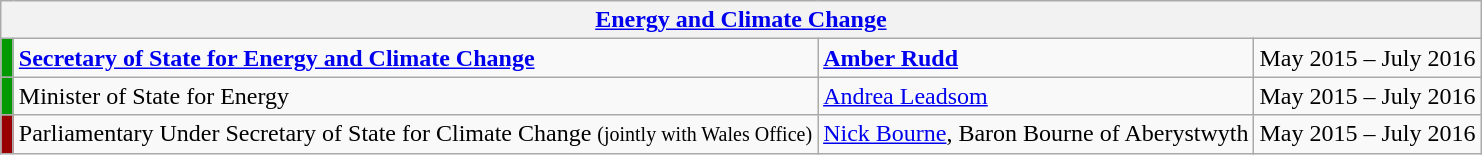<table class="wikitable">
<tr>
<th colspan=4><a href='#'>Energy and Climate Change</a></th>
</tr>
<tr>
<td style="width:1px; background:#090;"></td>
<td><strong><a href='#'>Secretary of State for Energy and Climate Change</a></strong></td>
<td><strong><a href='#'>Amber Rudd</a></strong></td>
<td>May 2015 – July 2016</td>
</tr>
<tr>
<td style="width:1px; background:#090;"></td>
<td>Minister of State for Energy</td>
<td><a href='#'>Andrea Leadsom</a></td>
<td>May 2015 – July 2016</td>
</tr>
<tr>
<td style="width:1px; background:#900;"></td>
<td>Parliamentary Under Secretary of State for Climate Change <small>(jointly with Wales Office)</small></td>
<td><a href='#'>Nick Bourne</a>, Baron Bourne of Aberystwyth</td>
<td>May 2015 – July 2016</td>
</tr>
</table>
